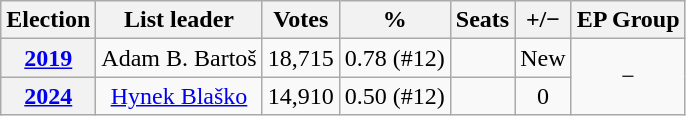<table class="wikitable" style=text-align:center;">
<tr>
<th>Election</th>
<th>List leader</th>
<th>Votes</th>
<th>%</th>
<th>Seats</th>
<th>+/−</th>
<th>EP Group</th>
</tr>
<tr>
<th><a href='#'>2019</a></th>
<td>Adam B. Bartoš</td>
<td>18,715</td>
<td>0.78 (#12)</td>
<td></td>
<td>New</td>
<td rowspan=2>−</td>
</tr>
<tr>
<th><a href='#'>2024</a></th>
<td><a href='#'>Hynek Blaško</a></td>
<td>14,910</td>
<td>0.50 (#12)</td>
<td></td>
<td> 0</td>
</tr>
</table>
